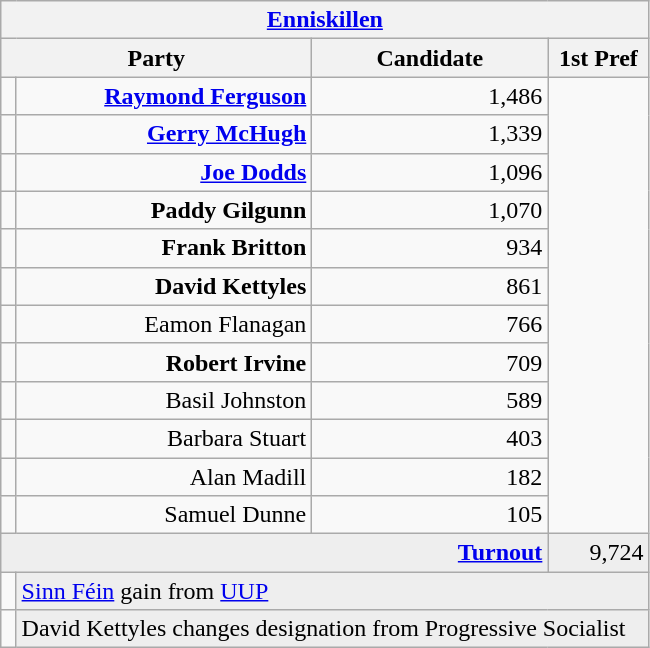<table class="wikitable">
<tr>
<th colspan="4" align="center"><a href='#'>Enniskillen</a></th>
</tr>
<tr>
<th colspan="2" align="center" width=200>Party</th>
<th width=150>Candidate</th>
<th width=60>1st Pref</th>
</tr>
<tr>
<td></td>
<td align="right"><strong><a href='#'>Raymond Ferguson</a></strong></td>
<td align="right">1,486</td>
</tr>
<tr>
<td></td>
<td align="right"><strong><a href='#'>Gerry McHugh</a></strong></td>
<td align="right">1,339</td>
</tr>
<tr>
<td></td>
<td align="right"><strong><a href='#'>Joe Dodds</a></strong></td>
<td align="right">1,096</td>
</tr>
<tr>
<td></td>
<td align="right"><strong>Paddy Gilgunn</strong></td>
<td align="right">1,070</td>
</tr>
<tr>
<td></td>
<td align="right"><strong>Frank Britton</strong></td>
<td align="right">934</td>
</tr>
<tr>
<td></td>
<td align="right"><strong>David Kettyles</strong></td>
<td align="right">861</td>
</tr>
<tr>
<td></td>
<td align="right">Eamon Flanagan</td>
<td align="right">766</td>
</tr>
<tr>
<td></td>
<td align="right"><strong>Robert Irvine</strong></td>
<td align="right">709</td>
</tr>
<tr>
<td></td>
<td align="right">Basil Johnston</td>
<td align="right">589</td>
</tr>
<tr>
<td></td>
<td align="right">Barbara Stuart</td>
<td align="right">403</td>
</tr>
<tr>
<td></td>
<td align="right">Alan Madill</td>
<td align="right">182</td>
</tr>
<tr>
<td></td>
<td align="right">Samuel Dunne</td>
<td align="right">105</td>
</tr>
<tr bgcolor="EEEEEE">
<td colspan=3 align="right"><strong><a href='#'>Turnout</a></strong></td>
<td align="right">9,724</td>
</tr>
<tr>
<td bgcolor=></td>
<td colspan=3 bgcolor="EEEEEE"><a href='#'>Sinn Féin</a> gain from <a href='#'>UUP</a></td>
</tr>
<tr>
<td bgcolor=></td>
<td colspan=3 bgcolor="EEEEEE">David Kettyles changes designation from Progressive Socialist</td>
</tr>
</table>
